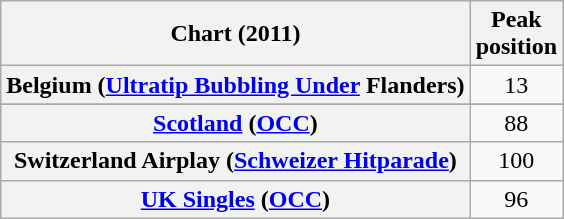<table class="wikitable sortable plainrowheaders" style="text-align:center">
<tr>
<th scope="col">Chart (2011)</th>
<th scope="col">Peak<br>position</th>
</tr>
<tr>
<th scope="row">Belgium (<a href='#'>Ultratip Bubbling Under</a> Flanders)</th>
<td>13</td>
</tr>
<tr>
</tr>
<tr>
<th scope="row"><a href='#'>Scotland</a> (<a href='#'>OCC</a>)</th>
<td>88</td>
</tr>
<tr>
<th scope="row">Switzerland Airplay (<a href='#'>Schweizer Hitparade</a>)</th>
<td>100</td>
</tr>
<tr>
<th scope="row"><a href='#'>UK Singles</a> (<a href='#'>OCC</a>)</th>
<td>96</td>
</tr>
</table>
